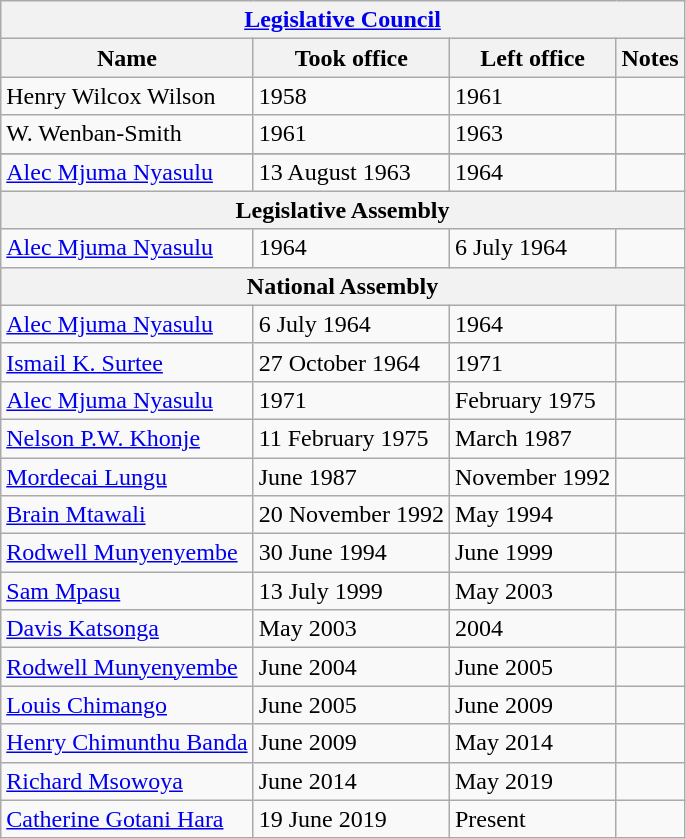<table class=wikitable>
<tr>
<th colspan=4><a href='#'>Legislative Council</a></th>
</tr>
<tr>
<th>Name</th>
<th>Took office</th>
<th>Left office</th>
<th>Notes</th>
</tr>
<tr>
<td>Henry Wilcox Wilson</td>
<td>1958</td>
<td>1961</td>
<td></td>
</tr>
<tr>
<td>W. Wenban-Smith</td>
<td>1961</td>
<td>1963</td>
<td></td>
</tr>
<tr>
</tr>
<tr>
<td><a href='#'>Alec Mjuma Nyasulu</a></td>
<td>13 August 1963</td>
<td>1964</td>
<td></td>
</tr>
<tr>
<th colspan=4>Legislative Assembly</th>
</tr>
<tr>
<td><a href='#'>Alec Mjuma Nyasulu</a></td>
<td>1964</td>
<td>6 July 1964</td>
<td></td>
</tr>
<tr>
<th colspan=4>National Assembly</th>
</tr>
<tr>
<td><a href='#'>Alec Mjuma Nyasulu</a></td>
<td>6 July 1964</td>
<td>1964</td>
<td></td>
</tr>
<tr>
<td><a href='#'>Ismail K. Surtee</a></td>
<td>27 October 1964</td>
<td>1971</td>
<td></td>
</tr>
<tr>
<td><a href='#'>Alec Mjuma Nyasulu</a></td>
<td>1971</td>
<td>February 1975</td>
<td></td>
</tr>
<tr>
<td><a href='#'>Nelson P.W. Khonje</a></td>
<td>11 February 1975</td>
<td>March 1987</td>
<td></td>
</tr>
<tr>
<td><a href='#'>Mordecai Lungu</a></td>
<td>June 1987</td>
<td>November 1992</td>
<td></td>
</tr>
<tr>
<td><a href='#'>Brain Mtawali</a></td>
<td>20 November 1992</td>
<td>May 1994</td>
<td></td>
</tr>
<tr>
<td><a href='#'>Rodwell Munyenyembe</a></td>
<td>30 June 1994</td>
<td>June 1999</td>
<td></td>
</tr>
<tr>
<td><a href='#'>Sam Mpasu</a></td>
<td>13 July 1999</td>
<td>May 2003</td>
<td></td>
</tr>
<tr>
<td><a href='#'>Davis Katsonga</a></td>
<td>May 2003</td>
<td>2004</td>
<td></td>
</tr>
<tr>
<td><a href='#'>Rodwell Munyenyembe</a></td>
<td>June 2004</td>
<td>June 2005</td>
<td></td>
</tr>
<tr>
<td><a href='#'>Louis Chimango</a></td>
<td>June 2005</td>
<td>June 2009</td>
<td></td>
</tr>
<tr>
<td><a href='#'>Henry Chimunthu Banda</a></td>
<td>June 2009</td>
<td>May 2014</td>
<td></td>
</tr>
<tr>
<td><a href='#'>Richard Msowoya</a></td>
<td>June 2014</td>
<td>May 2019</td>
<td></td>
</tr>
<tr>
<td><a href='#'>Catherine Gotani Hara</a></td>
<td>19 June 2019</td>
<td>Present</td>
<td></td>
</tr>
</table>
